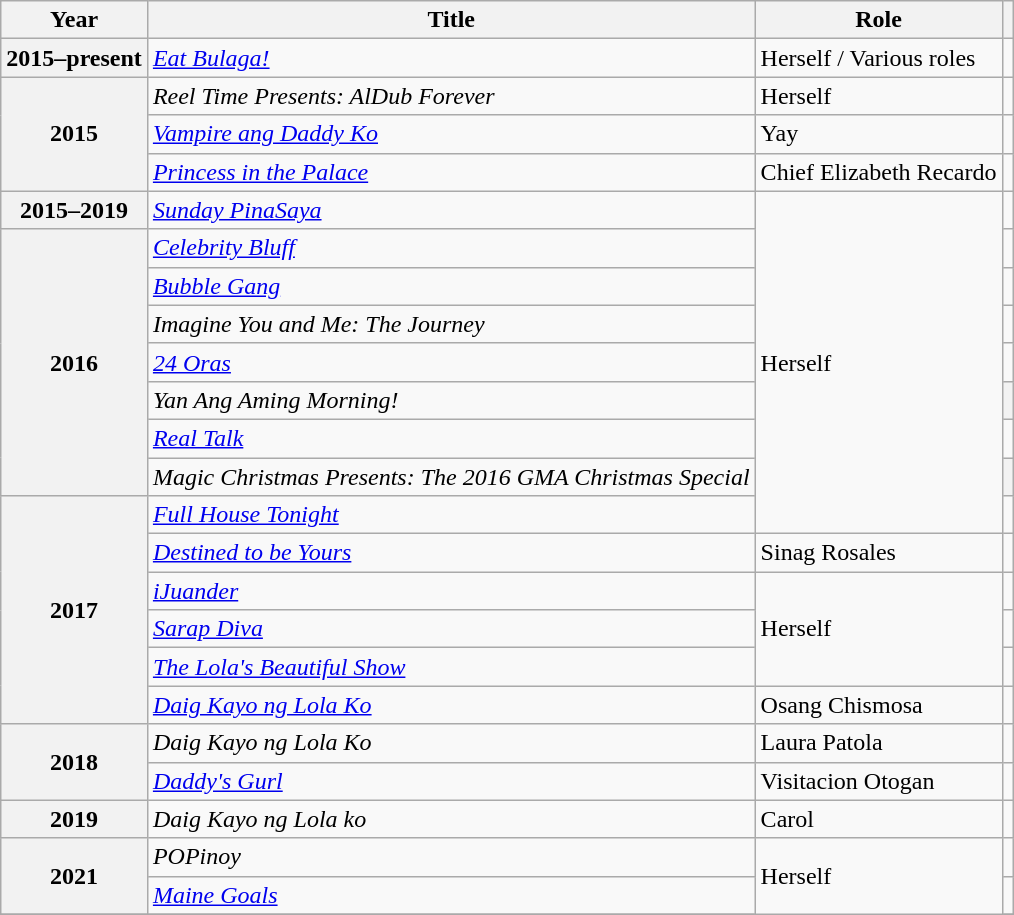<table class="wikitable sortable plainrowheaders">
<tr>
<th scope="col">Year</th>
<th scope="col">Title</th>
<th scope="col">Role</th>
<th scope="col"></th>
</tr>
<tr>
<th scope="row">2015–present</th>
<td><em><a href='#'>Eat Bulaga!</a></em></td>
<td>Herself / Various roles</td>
<td style="text-align: center;"></td>
</tr>
<tr>
<th scope="row" rowspan="3">2015</th>
<td><em>Reel Time Presents: AlDub Forever</em></td>
<td>Herself</td>
<td style="text-align: center;"></td>
</tr>
<tr>
<td><em><a href='#'>Vampire ang Daddy Ko</a></em></td>
<td>Yay</td>
<td style="text-align: center;"></td>
</tr>
<tr>
<td><em><a href='#'>Princess in the Palace</a></em></td>
<td>Chief Elizabeth Recardo</td>
<td style="text-align: center;"></td>
</tr>
<tr>
<th scope="row">2015–2019</th>
<td><em><a href='#'>Sunday PinaSaya</a></em></td>
<td rowspan="9">Herself</td>
<td style="text-align: center;"></td>
</tr>
<tr>
<th scope="row" rowspan="7">2016</th>
<td><em><a href='#'>Celebrity Bluff</a></em></td>
<td style="text-align: center;"></td>
</tr>
<tr>
<td><em><a href='#'>Bubble Gang</a></em></td>
<td style="text-align: center;"></td>
</tr>
<tr>
<td><em>Imagine You and Me: The Journey</em></td>
<td style="text-align: center;"></td>
</tr>
<tr>
<td><em><a href='#'>24 Oras</a></em></td>
<td style="text-align: center;"></td>
</tr>
<tr>
<td><em>Yan Ang Aming Morning!</em></td>
<th></th>
</tr>
<tr>
<td><em><a href='#'>Real Talk</a></em></td>
<td style="text-align: center;"></td>
</tr>
<tr>
<td><em>Magic Christmas Presents: The 2016 GMA Christmas Special</em></td>
<th></th>
</tr>
<tr>
<th scope="row" rowspan="6">2017</th>
<td><em><a href='#'>Full House Tonight</a></em></td>
<td style="text-align: center;"></td>
</tr>
<tr>
<td><em><a href='#'>Destined to be Yours</a></em></td>
<td>Sinag Rosales</td>
<td style="text-align: center;"></td>
</tr>
<tr>
<td><em><a href='#'>iJuander</a></em></td>
<td rowspan="3">Herself</td>
<td style="text-align: center;"></td>
</tr>
<tr>
<td><em><a href='#'>Sarap Diva</a></em></td>
<td style="text-align: center;"></td>
</tr>
<tr>
<td><em><a href='#'>The Lola's Beautiful Show</a></em></td>
<td style="text-align: center;"></td>
</tr>
<tr>
<td><em><a href='#'>Daig Kayo ng Lola Ko</a></em></td>
<td>Osang Chismosa</td>
<td style="text-align: center;"></td>
</tr>
<tr>
<th scope="row" rowspan="2">2018</th>
<td><em>Daig Kayo ng Lola Ko</em></td>
<td>Laura Patola</td>
<td style="text-align: center;"></td>
</tr>
<tr>
<td><em><a href='#'>Daddy's Gurl</a></em></td>
<td>Visitacion Otogan</td>
<td style="text-align: center;"></td>
</tr>
<tr>
<th scope="row">2019</th>
<td><em>Daig Kayo ng Lola ko</em></td>
<td>Carol</td>
<td style="text-align: center;"></td>
</tr>
<tr>
<th scope="row" rowspan="2">2021</th>
<td><em>POPinoy</em></td>
<td rowspan="3">Herself</td>
<td style="text-align: center;"></td>
</tr>
<tr>
<td><em><a href='#'>Maine Goals</a></em></td>
<td style="text-align: center;"></td>
</tr>
<tr>
</tr>
</table>
